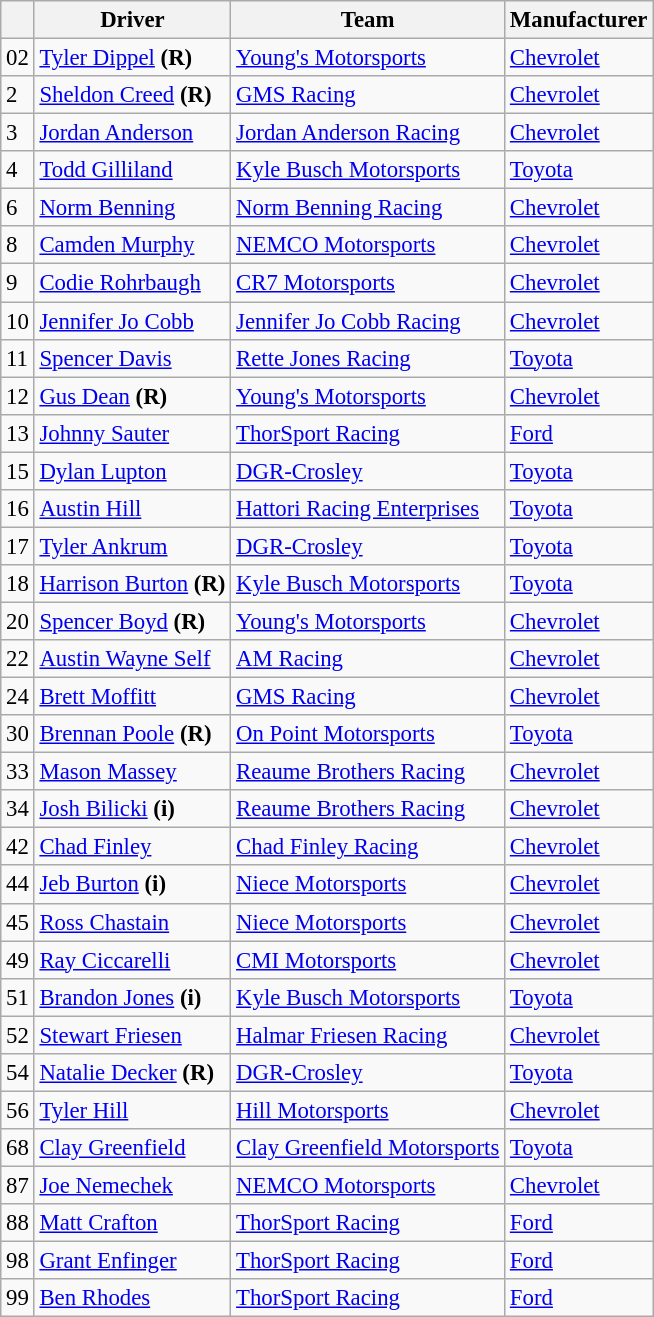<table class="wikitable" style="font-size:95%">
<tr>
<th></th>
<th>Driver</th>
<th>Team</th>
<th>Manufacturer</th>
</tr>
<tr>
<td>02</td>
<td><a href='#'>Tyler Dippel</a> <strong>(R)</strong></td>
<td><a href='#'>Young's Motorsports</a></td>
<td><a href='#'>Chevrolet</a></td>
</tr>
<tr>
<td>2</td>
<td><a href='#'>Sheldon Creed</a> <strong>(R)</strong></td>
<td><a href='#'>GMS Racing</a></td>
<td><a href='#'>Chevrolet</a></td>
</tr>
<tr>
<td>3</td>
<td><a href='#'>Jordan Anderson</a></td>
<td><a href='#'>Jordan Anderson Racing</a></td>
<td><a href='#'>Chevrolet</a></td>
</tr>
<tr>
<td>4</td>
<td><a href='#'>Todd Gilliland</a></td>
<td><a href='#'>Kyle Busch Motorsports</a></td>
<td><a href='#'>Toyota</a></td>
</tr>
<tr>
<td>6</td>
<td><a href='#'>Norm Benning</a></td>
<td><a href='#'>Norm Benning Racing</a></td>
<td><a href='#'>Chevrolet</a></td>
</tr>
<tr>
<td>8</td>
<td><a href='#'>Camden Murphy</a></td>
<td><a href='#'>NEMCO Motorsports</a></td>
<td><a href='#'>Chevrolet</a></td>
</tr>
<tr>
<td>9</td>
<td><a href='#'>Codie Rohrbaugh</a></td>
<td><a href='#'>CR7 Motorsports</a></td>
<td><a href='#'>Chevrolet</a></td>
</tr>
<tr>
<td>10</td>
<td><a href='#'>Jennifer Jo Cobb</a></td>
<td><a href='#'>Jennifer Jo Cobb Racing</a></td>
<td><a href='#'>Chevrolet</a></td>
</tr>
<tr>
<td>11</td>
<td><a href='#'>Spencer Davis</a></td>
<td><a href='#'>Rette Jones Racing</a></td>
<td><a href='#'>Toyota</a></td>
</tr>
<tr>
<td>12</td>
<td><a href='#'>Gus Dean</a> <strong>(R)</strong></td>
<td><a href='#'>Young's Motorsports</a></td>
<td><a href='#'>Chevrolet</a></td>
</tr>
<tr>
<td>13</td>
<td><a href='#'>Johnny Sauter</a></td>
<td><a href='#'>ThorSport Racing</a></td>
<td><a href='#'>Ford</a></td>
</tr>
<tr>
<td>15</td>
<td><a href='#'>Dylan Lupton</a></td>
<td><a href='#'>DGR-Crosley</a></td>
<td><a href='#'>Toyota</a></td>
</tr>
<tr>
<td>16</td>
<td><a href='#'>Austin Hill</a></td>
<td><a href='#'>Hattori Racing Enterprises</a></td>
<td><a href='#'>Toyota</a></td>
</tr>
<tr>
<td>17</td>
<td><a href='#'>Tyler Ankrum</a></td>
<td><a href='#'>DGR-Crosley</a></td>
<td><a href='#'>Toyota</a></td>
</tr>
<tr>
<td>18</td>
<td><a href='#'>Harrison Burton</a> <strong>(R)</strong></td>
<td><a href='#'>Kyle Busch Motorsports</a></td>
<td><a href='#'>Toyota</a></td>
</tr>
<tr>
<td>20</td>
<td><a href='#'>Spencer Boyd</a> <strong>(R)</strong></td>
<td><a href='#'>Young's Motorsports</a></td>
<td><a href='#'>Chevrolet</a></td>
</tr>
<tr>
<td>22</td>
<td><a href='#'>Austin Wayne Self</a></td>
<td><a href='#'>AM Racing</a></td>
<td><a href='#'>Chevrolet</a></td>
</tr>
<tr>
<td>24</td>
<td><a href='#'>Brett Moffitt</a></td>
<td><a href='#'>GMS Racing</a></td>
<td><a href='#'>Chevrolet</a></td>
</tr>
<tr>
<td>30</td>
<td><a href='#'>Brennan Poole</a> <strong>(R)</strong></td>
<td><a href='#'>On Point Motorsports</a></td>
<td><a href='#'>Toyota</a></td>
</tr>
<tr>
<td>33</td>
<td><a href='#'>Mason Massey</a></td>
<td><a href='#'>Reaume Brothers Racing</a></td>
<td><a href='#'>Chevrolet</a></td>
</tr>
<tr>
<td>34</td>
<td><a href='#'>Josh Bilicki</a> <strong>(i)</strong></td>
<td><a href='#'>Reaume Brothers Racing</a></td>
<td><a href='#'>Chevrolet</a></td>
</tr>
<tr>
<td>42</td>
<td><a href='#'>Chad Finley</a></td>
<td><a href='#'>Chad Finley Racing</a></td>
<td><a href='#'>Chevrolet</a></td>
</tr>
<tr>
<td>44</td>
<td><a href='#'>Jeb Burton</a> <strong>(i)</strong></td>
<td><a href='#'>Niece Motorsports</a></td>
<td><a href='#'>Chevrolet</a></td>
</tr>
<tr>
<td>45</td>
<td><a href='#'>Ross Chastain</a></td>
<td><a href='#'>Niece Motorsports</a></td>
<td><a href='#'>Chevrolet</a></td>
</tr>
<tr>
<td>49</td>
<td><a href='#'>Ray Ciccarelli</a></td>
<td><a href='#'>CMI Motorsports</a></td>
<td><a href='#'>Chevrolet</a></td>
</tr>
<tr>
<td>51</td>
<td><a href='#'>Brandon Jones</a> <strong>(i)</strong></td>
<td><a href='#'>Kyle Busch Motorsports</a></td>
<td><a href='#'>Toyota</a></td>
</tr>
<tr>
<td>52</td>
<td><a href='#'>Stewart Friesen</a></td>
<td><a href='#'>Halmar Friesen Racing</a></td>
<td><a href='#'>Chevrolet</a></td>
</tr>
<tr>
<td>54</td>
<td><a href='#'>Natalie Decker</a> <strong>(R)</strong></td>
<td><a href='#'>DGR-Crosley</a></td>
<td><a href='#'>Toyota</a></td>
</tr>
<tr>
<td>56</td>
<td><a href='#'>Tyler Hill</a></td>
<td><a href='#'>Hill Motorsports</a></td>
<td><a href='#'>Chevrolet</a></td>
</tr>
<tr>
<td>68</td>
<td><a href='#'>Clay Greenfield</a></td>
<td><a href='#'>Clay Greenfield Motorsports</a></td>
<td><a href='#'>Toyota</a></td>
</tr>
<tr>
<td>87</td>
<td><a href='#'>Joe Nemechek</a></td>
<td><a href='#'>NEMCO Motorsports</a></td>
<td><a href='#'>Chevrolet</a></td>
</tr>
<tr>
<td>88</td>
<td><a href='#'>Matt Crafton</a></td>
<td><a href='#'>ThorSport Racing</a></td>
<td><a href='#'>Ford</a></td>
</tr>
<tr>
<td>98</td>
<td><a href='#'>Grant Enfinger</a></td>
<td><a href='#'>ThorSport Racing</a></td>
<td><a href='#'>Ford</a></td>
</tr>
<tr>
<td>99</td>
<td><a href='#'>Ben Rhodes</a></td>
<td><a href='#'>ThorSport Racing</a></td>
<td><a href='#'>Ford</a></td>
</tr>
</table>
